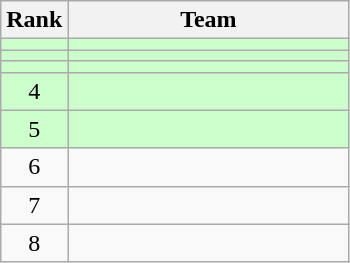<table class=wikitable style="text-align:center;">
<tr>
<th>Rank</th>
<th width=180>Team</th>
</tr>
<tr bgcolor=ccffcc>
<td></td>
<td align=left></td>
</tr>
<tr bgcolor=ccffcc>
<td></td>
<td align=left></td>
</tr>
<tr bgcolor=ccffcc>
<td></td>
<td align=left></td>
</tr>
<tr bgcolor=ccffcc>
<td>4</td>
<td align=left></td>
</tr>
<tr bgcolor=ccffcc>
<td>5</td>
<td align=left></td>
</tr>
<tr>
<td>6</td>
<td align=left></td>
</tr>
<tr>
<td>7</td>
<td align=left></td>
</tr>
<tr>
<td>8</td>
<td align=left></td>
</tr>
</table>
